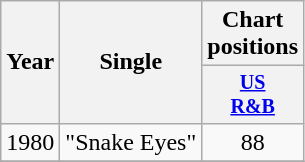<table class="wikitable" style="text-align:center;">
<tr>
<th rowspan="2">Year</th>
<th rowspan="2">Single</th>
<th colspan="1">Chart positions</th>
</tr>
<tr style="font-size:smaller;">
<th width="40"><a href='#'>US<br>R&B</a></th>
</tr>
<tr>
<td rowspan="1">1980</td>
<td align="left">"Snake Eyes"</td>
<td>88</td>
</tr>
<tr>
</tr>
</table>
